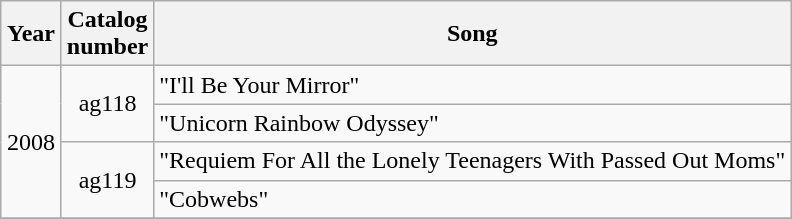<table class="wikitable">
<tr>
<th width="33">Year</th>
<th width="50">Catalog number</th>
<th>Song</th>
</tr>
<tr>
<td rowspan="4" align="center">2008</td>
<td rowspan="2" align="center">ag118</td>
<td>"I'll Be Your Mirror"</td>
</tr>
<tr>
<td>"Unicorn Rainbow Odyssey"</td>
</tr>
<tr>
<td rowspan="2" align="center">ag119</td>
<td>"Requiem For All the Lonely Teenagers With Passed Out Moms"</td>
</tr>
<tr>
<td>"Cobwebs"</td>
</tr>
<tr>
</tr>
</table>
